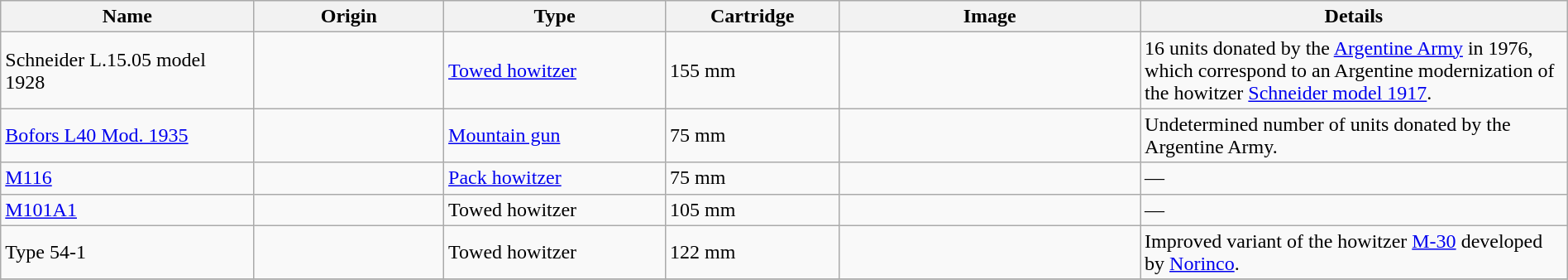<table class="wikitable" border="0" style="width:100%">
<tr>
<th style="text-align: center; width:16%;">Name</th>
<th style="text-align: center; width:12%;">Origin</th>
<th style="text-align: center; width:14%;">Type</th>
<th style="text-align: center; width:11%;">Cartridge</th>
<th style="text-align: center; width:19%;">Image</th>
<th style="text-align: center; width:27%;">Details</th>
</tr>
<tr>
<td>Schneider L.15.05 model 1928</td>
<td></td>
<td><a href='#'>Towed howitzer</a></td>
<td>155 mm</td>
<td></td>
<td>16 units donated by the <a href='#'>Argentine Army</a> in 1976, which correspond to an Argentine modernization of the howitzer <a href='#'>Schneider model 1917</a>.</td>
</tr>
<tr>
<td><a href='#'>Bofors L40 Mod. 1935</a></td>
<td></td>
<td><a href='#'>Mountain gun</a></td>
<td>75 mm</td>
<td></td>
<td>Undetermined number of units donated by the Argentine Army.</td>
</tr>
<tr>
<td><a href='#'>M116</a></td>
<td></td>
<td><a href='#'>Pack howitzer</a></td>
<td>75 mm</td>
<td></td>
<td>—</td>
</tr>
<tr>
<td><a href='#'>M101A1</a></td>
<td></td>
<td>Towed howitzer</td>
<td>105 mm</td>
<td></td>
<td>—</td>
</tr>
<tr>
<td>Type 54-1</td>
<td></td>
<td>Towed howitzer</td>
<td>122 mm</td>
<td></td>
<td>Improved variant of the howitzer <a href='#'>M-30</a> developed by <a href='#'>Norinco</a>.</td>
</tr>
<tr>
</tr>
</table>
